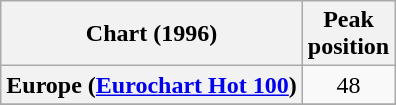<table class="wikitable sortable plainrowheaders" style="text-align:center">
<tr>
<th>Chart (1996)</th>
<th>Peak<br>position</th>
</tr>
<tr>
<th scope="row">Europe (<a href='#'>Eurochart Hot 100</a>)</th>
<td>48</td>
</tr>
<tr>
</tr>
<tr>
</tr>
</table>
